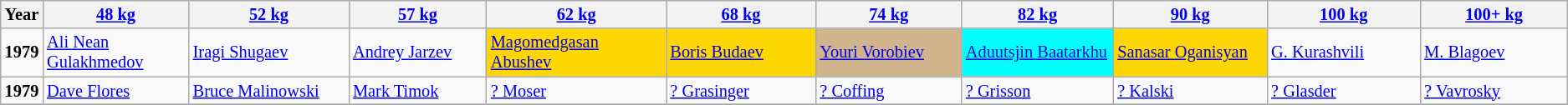<table class="wikitable sortable"  style="font-size: 85%">
<tr>
<th>Year</th>
<th width=200><a href='#'>48 kg</a></th>
<th width=275><a href='#'>52 kg</a></th>
<th width=275><a href='#'>57 kg</a></th>
<th width=275><a href='#'>62 kg</a></th>
<th width=275><a href='#'>68 kg</a></th>
<th width=275><a href='#'>74 kg</a></th>
<th width=275><a href='#'>82 kg</a></th>
<th width=275><a href='#'>90 kg</a></th>
<th width=275><a href='#'>100 kg</a></th>
<th width=275><a href='#'>100+ kg</a></th>
</tr>
<tr>
<td><strong>1979</strong></td>
<td> <a href='#'>Ali Nean Gulakhmedov</a></td>
<td> <a href='#'>Iragi Shugaev</a></td>
<td> <a href='#'>Andrey Jarzev</a></td>
<td bgcolor="gold"> <a href='#'>Magomedgasan Abushev</a></td>
<td bgcolor="gold"> <a href='#'>Boris Budaev</a></td>
<td bgcolor=#D2B48C> <a href='#'>Youri Vorobiev</a></td>
<td bgcolor="aqua"> <a href='#'>Aduutsjin Baatarkhu</a></td>
<td bgcolor="gold"> <a href='#'>Sanasar Oganisyan</a></td>
<td> <a href='#'>G. Kurashvili</a></td>
<td> <a href='#'>M. Blagoev</a></td>
</tr>
<tr>
<td><strong>1979</strong></td>
<td> <a href='#'>Dave Flores</a></td>
<td> <a href='#'>Bruce Malinowski</a></td>
<td> <a href='#'>Mark Timok</a></td>
<td> <a href='#'>? Moser</a></td>
<td> <a href='#'>? Grasinger</a></td>
<td> <a href='#'>? Coffing</a></td>
<td> <a href='#'>? Grisson</a></td>
<td> <a href='#'>? Kalski</a></td>
<td> <a href='#'>? Glasder</a></td>
<td> <a href='#'>? Vavrosky</a></td>
</tr>
<tr>
</tr>
</table>
